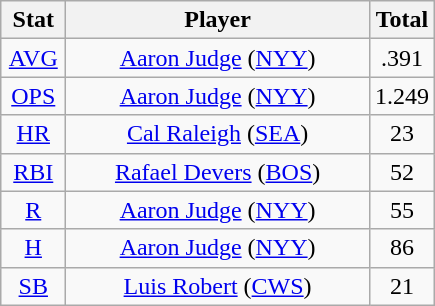<table class="wikitable" style="text-align:center;">
<tr>
<th style="width:15%;">Stat</th>
<th>Player</th>
<th style="width:15%;">Total</th>
</tr>
<tr>
<td><a href='#'>AVG</a></td>
<td><a href='#'>Aaron Judge</a> (<a href='#'>NYY</a>)</td>
<td>.391</td>
</tr>
<tr>
<td><a href='#'>OPS</a></td>
<td><a href='#'>Aaron Judge</a> (<a href='#'>NYY</a>)</td>
<td>1.249</td>
</tr>
<tr>
<td><a href='#'>HR</a></td>
<td><a href='#'>Cal Raleigh</a> (<a href='#'>SEA</a>)</td>
<td>23</td>
</tr>
<tr>
<td><a href='#'>RBI</a></td>
<td><a href='#'>Rafael Devers</a> (<a href='#'>BOS</a>)</td>
<td>52</td>
</tr>
<tr>
<td><a href='#'>R</a></td>
<td><a href='#'>Aaron Judge</a> (<a href='#'>NYY</a>)</td>
<td>55</td>
</tr>
<tr>
<td><a href='#'>H</a></td>
<td><a href='#'>Aaron Judge</a> (<a href='#'>NYY</a>)</td>
<td>86</td>
</tr>
<tr>
<td><a href='#'>SB</a></td>
<td><a href='#'>Luis Robert</a> (<a href='#'>CWS</a>)</td>
<td>21</td>
</tr>
</table>
